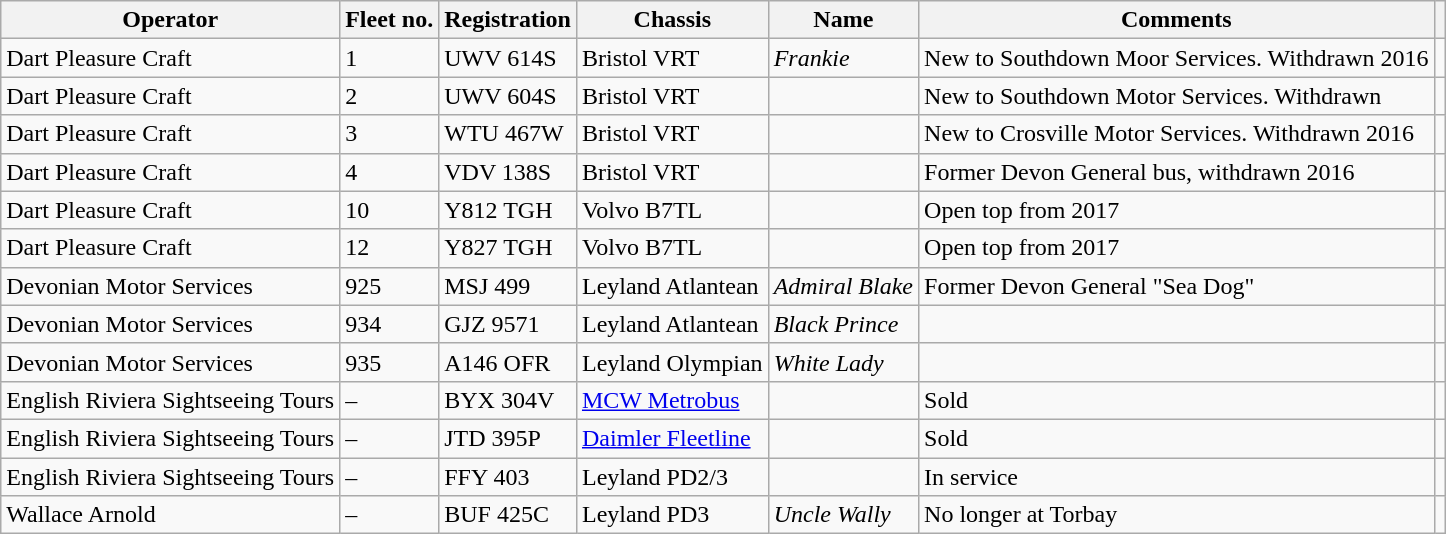<table class="wikitable">
<tr>
<th>Operator</th>
<th>Fleet no.</th>
<th>Registration</th>
<th>Chassis</th>
<th>Name</th>
<th>Comments</th>
<th></th>
</tr>
<tr>
<td>Dart Pleasure Craft</td>
<td>1</td>
<td>UWV 614S</td>
<td>Bristol VRT</td>
<td><em>Frankie</em></td>
<td>New to Southdown Moor Services. Withdrawn 2016</td>
<td></td>
</tr>
<tr>
<td>Dart Pleasure Craft</td>
<td>2</td>
<td>UWV 604S</td>
<td>Bristol VRT</td>
<td></td>
<td>New to Southdown Motor Services. Withdrawn</td>
<td></td>
</tr>
<tr>
<td>Dart Pleasure Craft</td>
<td>3</td>
<td>WTU 467W</td>
<td>Bristol VRT</td>
<td></td>
<td>New to Crosville Motor Services. Withdrawn 2016</td>
<td></td>
</tr>
<tr>
<td>Dart Pleasure Craft</td>
<td>4</td>
<td>VDV 138S</td>
<td>Bristol VRT</td>
<td></td>
<td>Former Devon General bus, withdrawn 2016</td>
<td></td>
</tr>
<tr>
<td>Dart Pleasure Craft</td>
<td>10</td>
<td>Y812 TGH</td>
<td>Volvo B7TL</td>
<td></td>
<td>Open top from 2017</td>
<td></td>
</tr>
<tr>
<td>Dart Pleasure Craft</td>
<td>12</td>
<td>Y827 TGH</td>
<td>Volvo B7TL</td>
<td></td>
<td>Open top from 2017</td>
<td></td>
</tr>
<tr>
<td>Devonian Motor Services</td>
<td>925</td>
<td>MSJ 499</td>
<td>Leyland Atlantean</td>
<td><em>Admiral Blake</em></td>
<td>Former Devon General "Sea Dog"</td>
<td></td>
</tr>
<tr>
<td>Devonian Motor Services</td>
<td>934</td>
<td>GJZ 9571</td>
<td>Leyland Atlantean</td>
<td><em>Black Prince</em></td>
<td></td>
<td></td>
</tr>
<tr>
<td>Devonian Motor Services</td>
<td>935</td>
<td>A146 OFR</td>
<td>Leyland Olympian</td>
<td><em>White Lady</em></td>
<td></td>
<td></td>
</tr>
<tr>
<td>English Riviera Sightseeing Tours</td>
<td>–</td>
<td>BYX 304V</td>
<td><a href='#'>MCW Metrobus</a></td>
<td></td>
<td>Sold</td>
<td></td>
</tr>
<tr>
<td>English Riviera Sightseeing Tours</td>
<td>–</td>
<td>JTD 395P</td>
<td><a href='#'>Daimler Fleetline</a></td>
<td></td>
<td>Sold</td>
<td></td>
</tr>
<tr>
<td>English Riviera Sightseeing Tours</td>
<td>–</td>
<td>FFY 403</td>
<td>Leyland PD2/3</td>
<td></td>
<td>In service</td>
<td></td>
</tr>
<tr>
<td>Wallace Arnold</td>
<td>–</td>
<td>BUF 425C</td>
<td>Leyland PD3</td>
<td><em>Uncle Wally</em></td>
<td>No longer at Torbay</td>
<td></td>
</tr>
</table>
